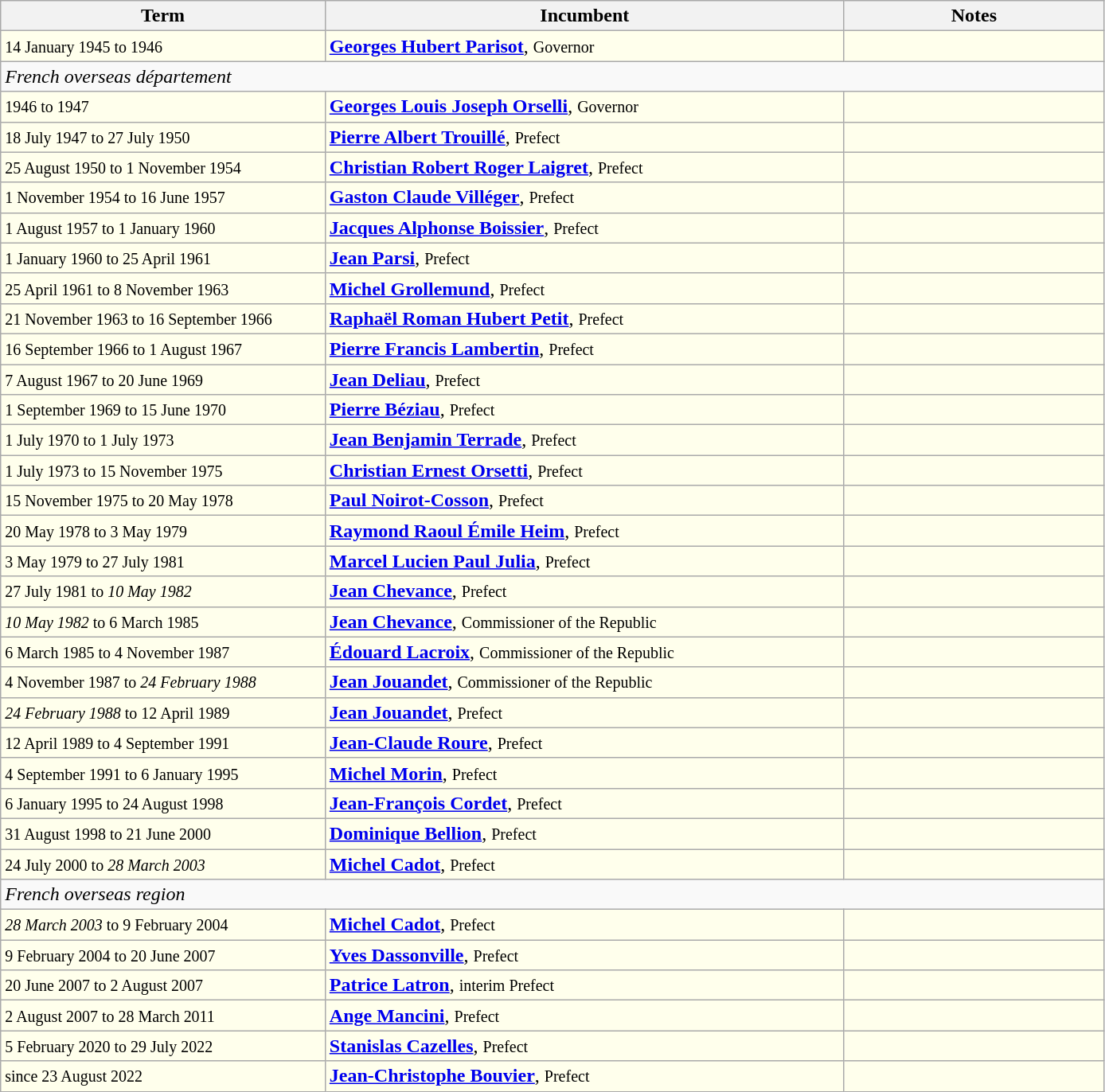<table class="wikitable">
<tr>
<th width="25%" align=left>Term</th>
<th width="40%" align=left>Incumbent</th>
<th width="20%" align=left>Notes</th>
</tr>
<tr valign=top bgcolor="#ffffec">
<td><small>14 January 1945 to 1946</small></td>
<td><strong><a href='#'>Georges Hubert Parisot</a></strong>, <small>Governor</small></td>
<td></td>
</tr>
<tr valign=top>
<td colspan="3"><em>French overseas département</em></td>
</tr>
<tr valign=top bgcolor="#ffffec">
<td><small>1946 to 1947</small></td>
<td><strong><a href='#'>Georges Louis Joseph Orselli</a></strong>, <small>Governor</small></td>
<td></td>
</tr>
<tr valign=top bgcolor="#ffffec">
<td><small>18 July 1947 to 27 July 1950</small></td>
<td><strong><a href='#'>Pierre Albert Trouillé</a></strong>, <small>Prefect</small></td>
<td></td>
</tr>
<tr valign=top bgcolor="#ffffec">
<td><small>25 August 1950 to 1 November 1954</small></td>
<td><strong><a href='#'>Christian Robert Roger Laigret</a></strong>, <small>Prefect</small></td>
<td></td>
</tr>
<tr valign=top bgcolor="#ffffec">
<td><small>1 November 1954 to 16 June 1957</small></td>
<td><strong><a href='#'>Gaston Claude Villéger</a></strong>, <small>Prefect</small></td>
<td></td>
</tr>
<tr valign=top bgcolor="#ffffec">
<td><small>1 August 1957 to 1 January 1960</small></td>
<td><strong><a href='#'>Jacques Alphonse Boissier</a></strong>, <small>Prefect</small></td>
<td></td>
</tr>
<tr valign=top bgcolor="#ffffec">
<td><small>1 January 1960 to 25 April 1961</small></td>
<td><strong><a href='#'>Jean Parsi</a></strong>, <small>Prefect</small></td>
<td></td>
</tr>
<tr valign=top bgcolor="#ffffec">
<td><small>25 April 1961 to 8 November 1963</small></td>
<td><strong><a href='#'>Michel Grollemund</a></strong>, <small>Prefect</small></td>
<td></td>
</tr>
<tr valign=top bgcolor="#ffffec">
<td><small>21 November 1963 to 16 September 1966</small></td>
<td><strong><a href='#'>Raphaël Roman Hubert Petit</a></strong>, <small>Prefect</small></td>
<td></td>
</tr>
<tr valign=top bgcolor="#ffffec">
<td><small>16 September 1966 to 1 August 1967</small></td>
<td><strong><a href='#'>Pierre Francis Lambertin</a></strong>, <small>Prefect</small></td>
<td></td>
</tr>
<tr valign=top bgcolor="#ffffec">
<td><small>7 August 1967 to 20 June 1969</small></td>
<td><strong><a href='#'>Jean Deliau</a></strong>, <small>Prefect</small></td>
<td></td>
</tr>
<tr valign=top bgcolor="#ffffec">
<td><small>1 September 1969 to 15 June 1970</small></td>
<td><strong><a href='#'>Pierre Béziau</a></strong>, <small>Prefect</small></td>
<td></td>
</tr>
<tr valign=top bgcolor="#ffffec">
<td><small>1 July 1970 to 1 July 1973</small></td>
<td><strong><a href='#'>Jean Benjamin Terrade</a></strong>, <small>Prefect</small></td>
<td></td>
</tr>
<tr valign=top bgcolor="#ffffec">
<td><small>1 July 1973 to 15 November 1975</small></td>
<td><strong><a href='#'>Christian Ernest Orsetti</a></strong>, <small>Prefect</small></td>
<td></td>
</tr>
<tr valign=top bgcolor="#ffffec">
<td><small>15 November 1975 to 20 May 1978</small></td>
<td><strong><a href='#'>Paul Noirot-Cosson</a></strong>, <small>Prefect</small></td>
<td></td>
</tr>
<tr valign=top bgcolor="#ffffec">
<td><small>20 May 1978 to 3 May 1979</small></td>
<td><strong><a href='#'>Raymond Raoul Émile Heim</a></strong>, <small>Prefect</small></td>
<td></td>
</tr>
<tr valign=top bgcolor="#ffffec">
<td><small>3 May 1979 to 27 July 1981</small></td>
<td><strong><a href='#'>Marcel Lucien Paul Julia</a></strong>, <small>Prefect</small></td>
<td></td>
</tr>
<tr valign=top bgcolor="#ffffec">
<td><small>27 July 1981 to <em>10 May 1982</em></small></td>
<td><strong><a href='#'>Jean Chevance</a></strong>, <small>Prefect</small></td>
<td></td>
</tr>
<tr valign=top bgcolor="#ffffec">
<td><small><em>10 May 1982</em> to 6 March 1985</small></td>
<td><strong><a href='#'>Jean Chevance</a></strong>, <small>Commissioner of the Republic</small></td>
<td></td>
</tr>
<tr valign=top bgcolor="#ffffec">
<td><small>6 March 1985 to 4 November 1987</small></td>
<td><strong><a href='#'>Édouard Lacroix</a></strong>, <small>Commissioner of the Republic</small></td>
<td></td>
</tr>
<tr valign=top bgcolor="#ffffec">
<td><small>4 November 1987 to <em>24 February 1988</em></small></td>
<td><strong><a href='#'>Jean Jouandet</a></strong>, <small>Commissioner of the Republic</small></td>
<td></td>
</tr>
<tr valign=top bgcolor="#ffffec">
<td><small><em>24 February 1988</em> to 12 April 1989</small></td>
<td><strong><a href='#'>Jean Jouandet</a></strong>, <small>Prefect</small></td>
<td></td>
</tr>
<tr valign=top bgcolor="#ffffec">
<td><small>12 April 1989 to 4 September 1991</small></td>
<td><strong><a href='#'>Jean-Claude Roure</a></strong>, <small>Prefect</small></td>
<td></td>
</tr>
<tr valign=top bgcolor="#ffffec">
<td><small>4 September 1991 to 6 January 1995</small></td>
<td><strong><a href='#'>Michel Morin</a></strong>, <small>Prefect</small></td>
<td></td>
</tr>
<tr valign=top bgcolor="#ffffec">
<td><small>6 January 1995 to 24 August 1998</small></td>
<td><strong><a href='#'>Jean-François Cordet</a></strong>, <small>Prefect</small></td>
<td></td>
</tr>
<tr valign=top bgcolor="#ffffec">
<td><small>31 August 1998 to 21 June 2000</small></td>
<td><strong><a href='#'>Dominique Bellion</a></strong>, <small>Prefect</small></td>
<td></td>
</tr>
<tr valign=top bgcolor="#ffffec">
<td><small>24 July 2000 to <em>28 March 2003</em></small></td>
<td><strong><a href='#'>Michel Cadot</a></strong>, <small>Prefect</small></td>
<td></td>
</tr>
<tr valign=top>
<td colspan="3"><em>French overseas region</em></td>
</tr>
<tr valign=top bgcolor="#ffffec">
<td><small><em>28 March 2003</em> to 9 February 2004</small></td>
<td><strong><a href='#'>Michel Cadot</a></strong>, <small>Prefect</small></td>
<td></td>
</tr>
<tr valign=top bgcolor="#ffffec">
<td><small>9 February 2004 to 20 June 2007</small></td>
<td><strong><a href='#'>Yves Dassonville</a></strong>, <small>Prefect</small></td>
<td></td>
</tr>
<tr valign=top bgcolor="#ffffec">
<td><small>20 June 2007 to 2 August 2007</small></td>
<td><strong><a href='#'>Patrice Latron</a></strong>, <small>interim Prefect</small></td>
<td></td>
</tr>
<tr valign=top bgcolor="#ffffec">
<td><small>2 August 2007 to 28 March 2011</small></td>
<td><strong><a href='#'>Ange Mancini</a></strong>, <small>Prefect</small></td>
<td></td>
</tr>
<tr valign=top bgcolor="#ffffec">
<td><small>5 February 2020 to 29 July 2022</small></td>
<td><strong><a href='#'>Stanislas Cazelles</a></strong>, <small>Prefect</small></td>
<td></td>
</tr>
<tr valign=top bgcolor="#ffffec">
<td><small>since 23 August 2022</small></td>
<td><strong><a href='#'>Jean-Christophe Bouvier</a></strong>, <small>Prefect</small></td>
<td></td>
</tr>
</table>
